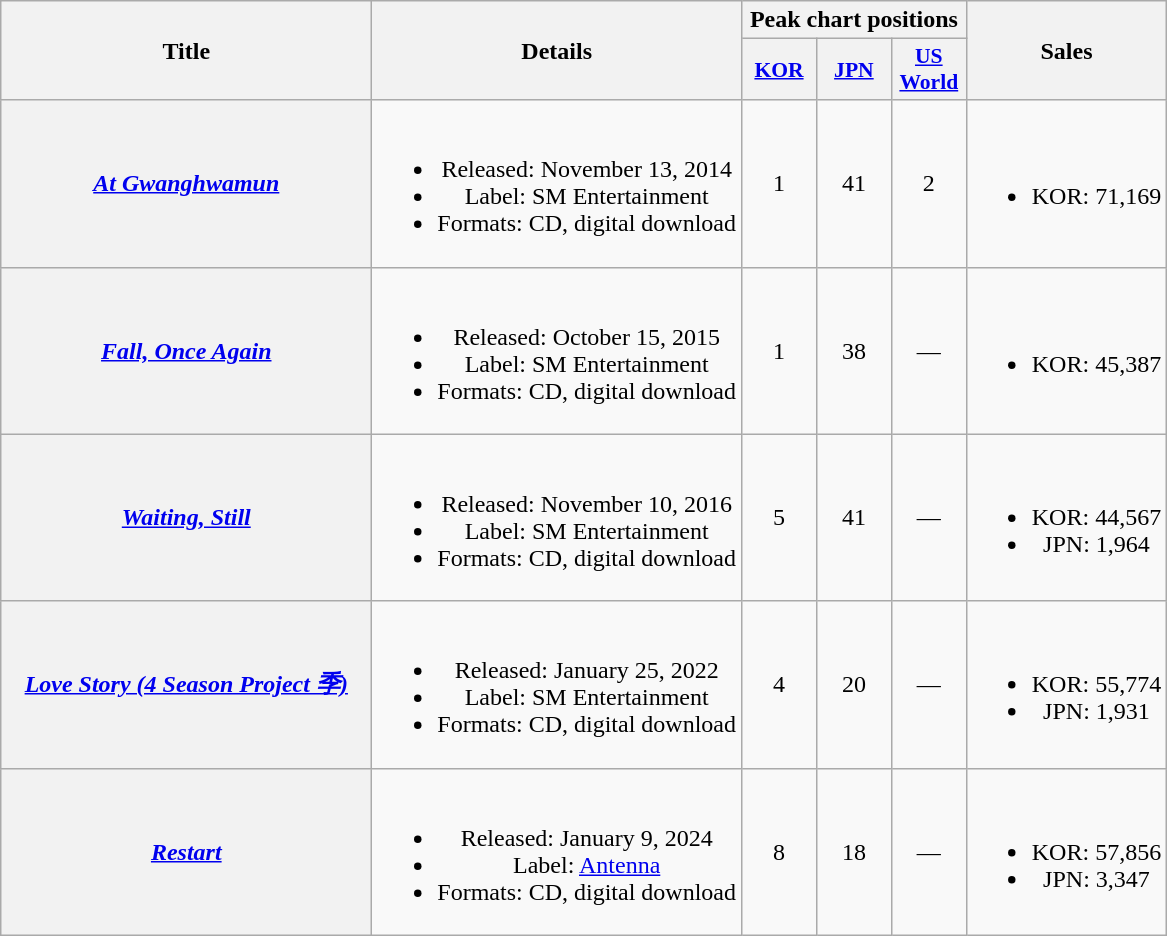<table class="wikitable plainrowheaders" style="text-align:center;">
<tr>
<th scope=col rowspan="2" style="width:15em;">Title</th>
<th scope=col rowspan="2">Details</th>
<th scope=col colspan="3">Peak chart positions</th>
<th scope=col rowspan="2">Sales</th>
</tr>
<tr>
<th style="width:3em;font-size:90%;"><a href='#'>KOR</a><br></th>
<th style="width:3em;font-size:90%;"><a href='#'>JPN</a><br></th>
<th style="width:3em;font-size:90%;"><a href='#'>US<br>World</a><br></th>
</tr>
<tr>
<th scope=row><em><a href='#'>At Gwanghwamun</a></em></th>
<td><br><ul><li>Released: November 13, 2014</li><li>Label: SM Entertainment</li><li>Formats: CD, digital download</li></ul></td>
<td>1</td>
<td>41</td>
<td>2</td>
<td><br><ul><li>KOR: 71,169</li></ul></td>
</tr>
<tr>
<th scope=row><em><a href='#'>Fall, Once Again</a></em></th>
<td><br><ul><li>Released: October 15, 2015</li><li>Label: SM Entertainment</li><li>Formats: CD, digital download</li></ul></td>
<td>1</td>
<td>38</td>
<td>—</td>
<td><br><ul><li>KOR: 45,387</li></ul></td>
</tr>
<tr>
<th scope=row><em><a href='#'>Waiting, Still</a></em></th>
<td><br><ul><li>Released: November 10, 2016</li><li>Label: SM Entertainment</li><li>Formats: CD, digital download</li></ul></td>
<td>5</td>
<td>41</td>
<td>—</td>
<td><br><ul><li>KOR: 44,567</li><li>JPN: 1,964</li></ul></td>
</tr>
<tr>
<th scope=row><em><a href='#'>Love Story (4 Season Project 季)</a></em></th>
<td><br><ul><li>Released: January 25, 2022</li><li>Label: SM Entertainment</li><li>Formats: CD, digital download</li></ul></td>
<td>4</td>
<td>20</td>
<td>—</td>
<td><br><ul><li>KOR: 55,774</li><li>JPN: 1,931 </li></ul></td>
</tr>
<tr>
<th scope="row"><em><a href='#'>Restart</a></em></th>
<td><br><ul><li>Released: January 9, 2024</li><li>Label: <a href='#'>Antenna</a></li><li>Formats: CD, digital download</li></ul></td>
<td>8</td>
<td>18</td>
<td>—</td>
<td><br><ul><li>KOR: 57,856</li><li>JPN: 3,347 </li></ul></td>
</tr>
</table>
